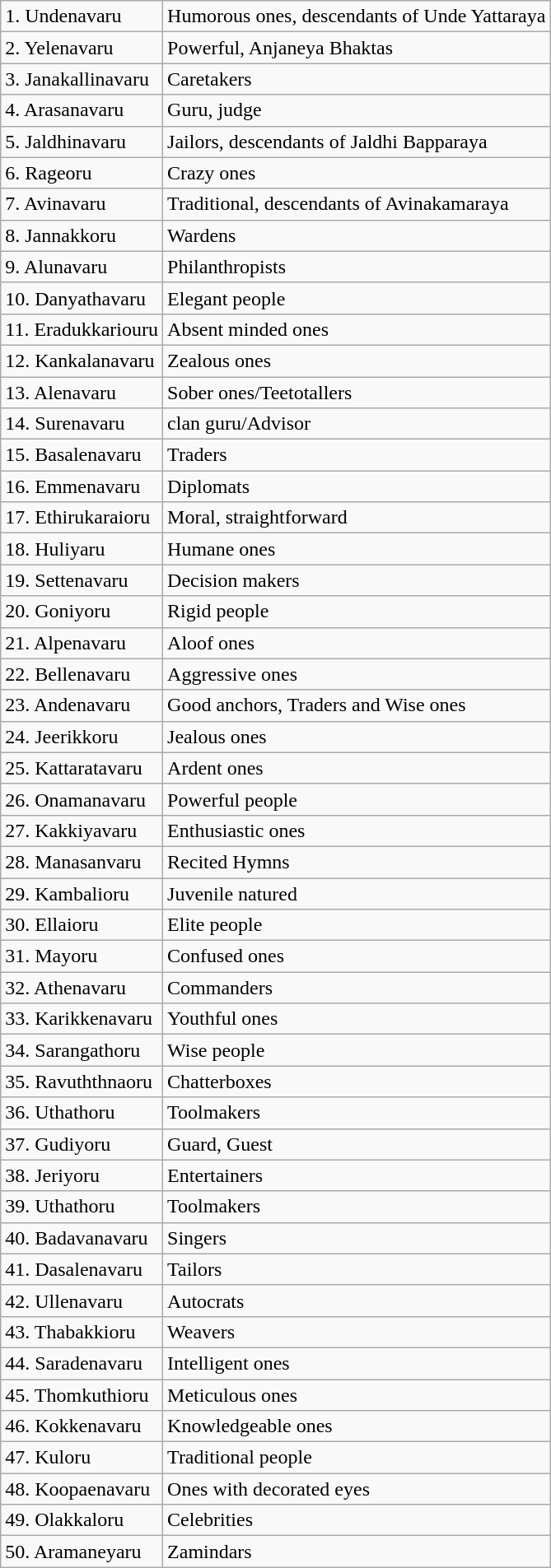<table class="wikitable">
<tr>
<td>1. Undenavaru</td>
<td>Humorous ones, descendants of Unde Yattaraya</td>
</tr>
<tr>
<td>2. Yelenavaru</td>
<td>Powerful, Anjaneya Bhaktas</td>
</tr>
<tr>
<td>3. Janakallinavaru</td>
<td>Caretakers</td>
</tr>
<tr>
<td>4. Arasanavaru</td>
<td>Guru, judge</td>
</tr>
<tr>
<td>5. Jaldhinavaru</td>
<td>Jailors, descendants of Jaldhi Bapparaya</td>
</tr>
<tr>
<td>6. Rageoru</td>
<td>Crazy ones</td>
</tr>
<tr>
<td>7. Avinavaru</td>
<td>Traditional, descendants of Avinakamaraya</td>
</tr>
<tr>
<td>8. Jannakkoru</td>
<td>Wardens</td>
</tr>
<tr>
<td>9. Alunavaru</td>
<td>Philanthropists</td>
</tr>
<tr>
<td>10. Danyathavaru</td>
<td>Elegant people</td>
</tr>
<tr>
<td>11. Eradukkariouru</td>
<td>Absent minded ones</td>
</tr>
<tr>
<td>12. Kankalanavaru</td>
<td>Zealous ones</td>
</tr>
<tr>
<td>13. Alenavaru</td>
<td>Sober ones/Teetotallers</td>
</tr>
<tr>
<td>14. Surenavaru</td>
<td>clan guru/Advisor</td>
</tr>
<tr>
<td>15. Basalenavaru</td>
<td>Traders</td>
</tr>
<tr>
<td>16. Emmenavaru</td>
<td>Diplomats</td>
</tr>
<tr>
<td>17. Ethirukaraioru</td>
<td>Moral, straightforward</td>
</tr>
<tr>
<td>18. Huliyaru</td>
<td>Humane ones</td>
</tr>
<tr>
<td>19. Settenavaru</td>
<td>Decision makers</td>
</tr>
<tr>
<td>20. Goniyoru</td>
<td>Rigid people</td>
</tr>
<tr>
<td>21. Alpenavaru</td>
<td>Aloof ones</td>
</tr>
<tr>
<td>22. Bellenavaru</td>
<td>Aggressive ones</td>
</tr>
<tr>
<td>23. Andenavaru</td>
<td>Good anchors, Traders and Wise ones</td>
</tr>
<tr>
<td>24. Jeerikkoru</td>
<td>Jealous ones</td>
</tr>
<tr>
<td>25. Kattaratavaru</td>
<td>Ardent ones</td>
</tr>
<tr>
<td>26. Onamanavaru</td>
<td>Powerful people</td>
</tr>
<tr>
<td>27. Kakkiyavaru</td>
<td>Enthusiastic ones</td>
</tr>
<tr>
<td>28. Manasanvaru</td>
<td>Recited Hymns</td>
</tr>
<tr>
<td>29. Kambalioru</td>
<td>Juvenile natured</td>
</tr>
<tr>
<td>30. Ellaioru</td>
<td>Elite people</td>
</tr>
<tr>
<td>31. Mayoru</td>
<td>Confused ones</td>
</tr>
<tr>
<td>32. Athenavaru</td>
<td>Commanders</td>
</tr>
<tr>
<td>33. Karikkenavaru</td>
<td>Youthful ones</td>
</tr>
<tr>
<td>34. Sarangathoru</td>
<td>Wise people</td>
</tr>
<tr>
<td>35. Ravuththnaoru</td>
<td>Chatterboxes</td>
</tr>
<tr>
<td>36. Uthathoru</td>
<td>Toolmakers</td>
</tr>
<tr>
<td>37. Gudiyoru</td>
<td>Guard, Guest</td>
</tr>
<tr>
<td>38. Jeriyoru</td>
<td>Entertainers</td>
</tr>
<tr>
<td>39. Uthathoru</td>
<td>Toolmakers</td>
</tr>
<tr>
<td>40. Badavanavaru</td>
<td>Singers</td>
</tr>
<tr>
<td>41. Dasalenavaru</td>
<td>Tailors</td>
</tr>
<tr>
<td>42. Ullenavaru</td>
<td>Autocrats</td>
</tr>
<tr>
<td>43. Thabakkioru</td>
<td>Weavers</td>
</tr>
<tr>
<td>44. Saradenavaru</td>
<td>Intelligent ones</td>
</tr>
<tr>
<td>45. Thomkuthioru</td>
<td>Meticulous ones</td>
</tr>
<tr>
<td>46. Kokkenavaru</td>
<td>Knowledgeable ones</td>
</tr>
<tr>
<td>47. Kuloru</td>
<td>Traditional people</td>
</tr>
<tr>
<td>48. Koopaenavaru</td>
<td>Ones with decorated eyes</td>
</tr>
<tr>
<td>49. Olakkaloru</td>
<td>Celebrities</td>
</tr>
<tr>
<td>50. Aramaneyaru</td>
<td>Zamindars</td>
</tr>
</table>
